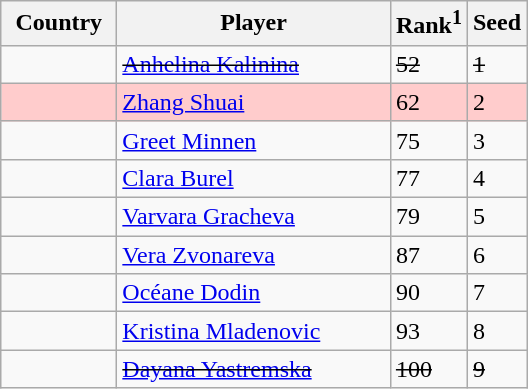<table class="sortable wikitable">
<tr>
<th width="70">Country</th>
<th width="175">Player</th>
<th>Rank<sup>1</sup></th>
<th>Seed</th>
</tr>
<tr>
<td><s></s></td>
<td><s><a href='#'>Anhelina Kalinina</a></s></td>
<td><s>52</s></td>
<td><s>1</s></td>
</tr>
<tr style="background:#fcc;">
<td></td>
<td><a href='#'>Zhang Shuai</a></td>
<td>62</td>
<td>2</td>
</tr>
<tr>
<td></td>
<td><a href='#'>Greet Minnen</a></td>
<td>75</td>
<td>3</td>
</tr>
<tr>
<td></td>
<td><a href='#'>Clara Burel</a></td>
<td>77</td>
<td>4</td>
</tr>
<tr>
<td></td>
<td><a href='#'>Varvara Gracheva</a></td>
<td>79</td>
<td>5</td>
</tr>
<tr>
<td></td>
<td><a href='#'>Vera Zvonareva</a></td>
<td>87</td>
<td>6</td>
</tr>
<tr>
<td></td>
<td><a href='#'>Océane Dodin</a></td>
<td>90</td>
<td>7</td>
</tr>
<tr>
<td></td>
<td><a href='#'>Kristina Mladenovic</a></td>
<td>93</td>
<td>8</td>
</tr>
<tr>
<td><s></s></td>
<td><s><a href='#'>Dayana Yastremska</a></s></td>
<td><s> 100</s></td>
<td><s> 9</s></td>
</tr>
</table>
